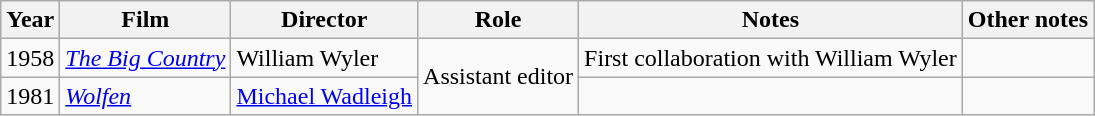<table class="wikitable">
<tr>
<th>Year</th>
<th>Film</th>
<th>Director</th>
<th>Role</th>
<th>Notes</th>
<th>Other notes</th>
</tr>
<tr>
<td>1958</td>
<td><em><a href='#'>The Big Country</a></em></td>
<td>William Wyler</td>
<td rowspan=2>Assistant editor</td>
<td>First collaboration with William Wyler</td>
<td><small></small></td>
</tr>
<tr>
<td>1981</td>
<td><em><a href='#'>Wolfen</a></em></td>
<td><a href='#'>Michael Wadleigh</a></td>
<td></td>
<td></td>
</tr>
</table>
